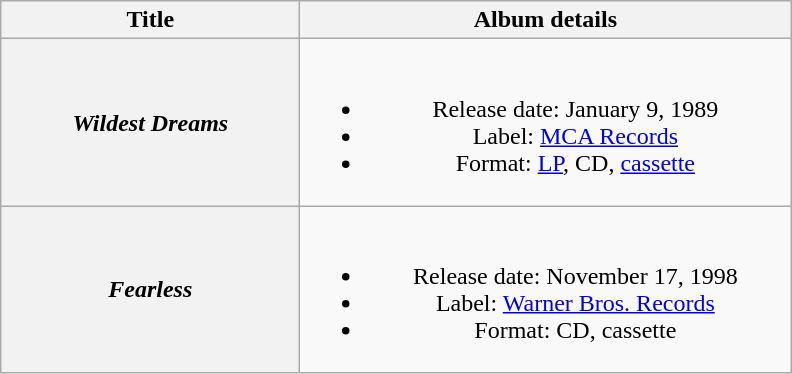<table class="wikitable plainrowheaders" style="text-align:center;">
<tr>
<th style="width:12em;">Title</th>
<th style="width:20em;">Album details</th>
</tr>
<tr>
<th scope="row"><em>Wildest Dreams</em></th>
<td><br><ul><li>Release date: January 9, 1989</li><li>Label: <a href='#'>MCA Records</a></li><li>Format: <a href='#'>LP</a>, CD, <a href='#'>cassette</a></li></ul></td>
</tr>
<tr>
<th scope="row"><em>Fearless</em></th>
<td><br><ul><li>Release date: November 17, 1998</li><li>Label: <a href='#'>Warner Bros. Records</a></li><li>Format: CD, cassette</li></ul></td>
</tr>
</table>
